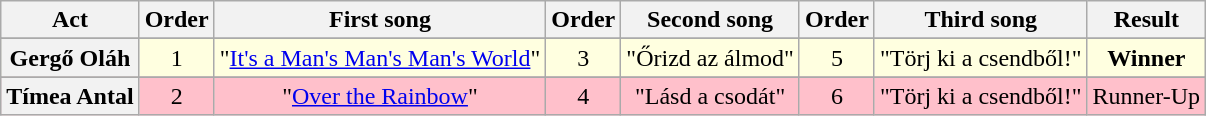<table class="wikitable" style="text-align:center;">
<tr>
<th scope="col">Act</th>
<th scope="col">Order</th>
<th scope="col">First song</th>
<th scope="col">Order</th>
<th scope="col">Second song</th>
<th scope="col">Order</th>
<th scope="col">Third song</th>
<th scope="col">Result</th>
</tr>
<tr>
</tr>
<tr bgcolor="lightyellow">
<th scope="row">Gergő Oláh</th>
<td>1</td>
<td>"<a href='#'>It's a Man's Man's Man's World</a>"</td>
<td>3</td>
<td>"Őrizd az álmod"</td>
<td>5</td>
<td>"Törj ki a csendből!"</td>
<td><strong>Winner</strong></td>
</tr>
<tr>
</tr>
<tr bgcolor="pink">
<th scope="row">Tímea Antal</th>
<td>2</td>
<td>"<a href='#'>Over the Rainbow</a>"</td>
<td>4</td>
<td>"Lásd a csodát"</td>
<td>6</td>
<td>"Törj ki a csendből!"</td>
<td>Runner-Up</td>
</tr>
</table>
